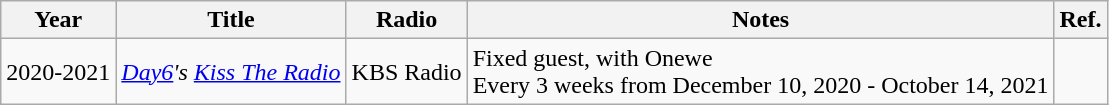<table class="wikitable">
<tr>
<th>Year</th>
<th>Title</th>
<th>Radio</th>
<th>Notes</th>
<th>Ref.</th>
</tr>
<tr>
<td>2020-2021</td>
<td><em><a href='#'>Day6</a>'s</em> <a href='#'><em>Kiss The Radio</em></a></td>
<td>KBS Radio</td>
<td>Fixed guest, with Onewe<br>Every 3 weeks from December 10, 2020 - October 14, 2021</td>
<td></td>
</tr>
</table>
